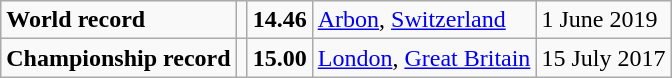<table class="wikitable">
<tr>
<td><strong>World record</strong></td>
<td></td>
<td><strong>14.46</strong></td>
<td><a href='#'>Arbon</a>, <a href='#'>Switzerland</a></td>
<td>1 June 2019</td>
</tr>
<tr>
<td><strong>Championship record</strong></td>
<td></td>
<td><strong>15.00</strong></td>
<td><a href='#'>London</a>, <a href='#'>Great Britain</a></td>
<td>15 July 2017</td>
</tr>
</table>
